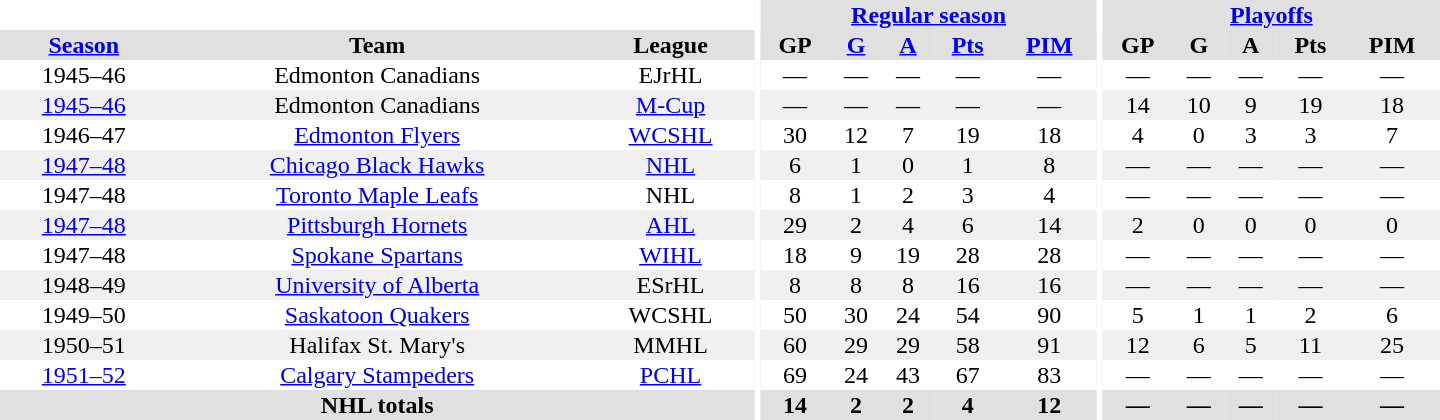<table border="0" cellpadding="1" cellspacing="0" style="text-align:center; width:60em">
<tr bgcolor="#e0e0e0">
<th colspan="3" bgcolor="#ffffff"></th>
<th rowspan="100" bgcolor="#ffffff"></th>
<th colspan="5"><a href='#'>Regular season</a></th>
<th rowspan="100" bgcolor="#ffffff"></th>
<th colspan="5"><a href='#'>Playoffs</a></th>
</tr>
<tr bgcolor="#e0e0e0">
<th><a href='#'>Season</a></th>
<th>Team</th>
<th>League</th>
<th>GP</th>
<th><a href='#'>G</a></th>
<th><a href='#'>A</a></th>
<th><a href='#'>Pts</a></th>
<th><a href='#'>PIM</a></th>
<th>GP</th>
<th>G</th>
<th>A</th>
<th>Pts</th>
<th>PIM</th>
</tr>
<tr>
<td>1945–46</td>
<td>Edmonton Canadians</td>
<td>EJrHL</td>
<td>—</td>
<td>—</td>
<td>—</td>
<td>—</td>
<td>—</td>
<td>—</td>
<td>—</td>
<td>—</td>
<td>—</td>
<td>—</td>
</tr>
<tr bgcolor="#f0f0f0">
<td><a href='#'>1945–46</a></td>
<td>Edmonton Canadians</td>
<td><a href='#'>M-Cup</a></td>
<td>—</td>
<td>—</td>
<td>—</td>
<td>—</td>
<td>—</td>
<td>14</td>
<td>10</td>
<td>9</td>
<td>19</td>
<td>18</td>
</tr>
<tr>
<td>1946–47</td>
<td><a href='#'>Edmonton Flyers</a></td>
<td><a href='#'>WCSHL</a></td>
<td>30</td>
<td>12</td>
<td>7</td>
<td>19</td>
<td>18</td>
<td>4</td>
<td>0</td>
<td>3</td>
<td>3</td>
<td>7</td>
</tr>
<tr bgcolor="#f0f0f0">
<td><a href='#'>1947–48</a></td>
<td><a href='#'>Chicago Black Hawks</a></td>
<td><a href='#'>NHL</a></td>
<td>6</td>
<td>1</td>
<td>0</td>
<td>1</td>
<td>8</td>
<td>—</td>
<td>—</td>
<td>—</td>
<td>—</td>
<td>—</td>
</tr>
<tr>
<td>1947–48</td>
<td><a href='#'>Toronto Maple Leafs</a></td>
<td>NHL</td>
<td>8</td>
<td>1</td>
<td>2</td>
<td>3</td>
<td>4</td>
<td>—</td>
<td>—</td>
<td>—</td>
<td>—</td>
<td>—</td>
</tr>
<tr bgcolor="#f0f0f0">
<td><a href='#'>1947–48</a></td>
<td><a href='#'>Pittsburgh Hornets</a></td>
<td><a href='#'>AHL</a></td>
<td>29</td>
<td>2</td>
<td>4</td>
<td>6</td>
<td>14</td>
<td>2</td>
<td>0</td>
<td>0</td>
<td>0</td>
<td>0</td>
</tr>
<tr>
<td>1947–48</td>
<td><a href='#'>Spokane Spartans</a></td>
<td><a href='#'>WIHL</a></td>
<td>18</td>
<td>9</td>
<td>19</td>
<td>28</td>
<td>28</td>
<td>—</td>
<td>—</td>
<td>—</td>
<td>—</td>
<td>—</td>
</tr>
<tr bgcolor="#f0f0f0">
<td>1948–49</td>
<td><a href='#'>University of Alberta</a></td>
<td>ESrHL</td>
<td>8</td>
<td>8</td>
<td>8</td>
<td>16</td>
<td>16</td>
<td>—</td>
<td>—</td>
<td>—</td>
<td>—</td>
<td>—</td>
</tr>
<tr>
<td>1949–50</td>
<td><a href='#'>Saskatoon Quakers</a></td>
<td>WCSHL</td>
<td>50</td>
<td>30</td>
<td>24</td>
<td>54</td>
<td>90</td>
<td>5</td>
<td>1</td>
<td>1</td>
<td>2</td>
<td>6</td>
</tr>
<tr bgcolor="#f0f0f0">
<td>1950–51</td>
<td>Halifax St. Mary's</td>
<td>MMHL</td>
<td>60</td>
<td>29</td>
<td>29</td>
<td>58</td>
<td>91</td>
<td>12</td>
<td>6</td>
<td>5</td>
<td>11</td>
<td>25</td>
</tr>
<tr>
<td><a href='#'>1951–52</a></td>
<td><a href='#'>Calgary Stampeders</a></td>
<td><a href='#'>PCHL</a></td>
<td>69</td>
<td>24</td>
<td>43</td>
<td>67</td>
<td>83</td>
<td>—</td>
<td>—</td>
<td>—</td>
<td>—</td>
<td>—</td>
</tr>
<tr bgcolor="#e0e0e0">
<th colspan="3">NHL totals</th>
<th>14</th>
<th>2</th>
<th>2</th>
<th>4</th>
<th>12</th>
<th>—</th>
<th>—</th>
<th>—</th>
<th>—</th>
<th>—</th>
</tr>
</table>
